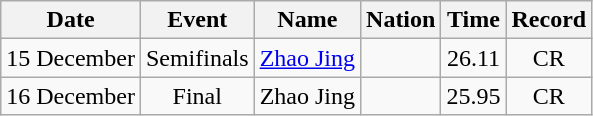<table class=wikitable style=text-align:center>
<tr>
<th>Date</th>
<th>Event</th>
<th>Name</th>
<th>Nation</th>
<th>Time</th>
<th>Record</th>
</tr>
<tr>
<td>15 December</td>
<td>Semifinals</td>
<td align=left><a href='#'>Zhao Jing</a></td>
<td align=left></td>
<td>26.11</td>
<td>CR</td>
</tr>
<tr>
<td>16 December</td>
<td>Final</td>
<td align=left>Zhao Jing</td>
<td align=left></td>
<td>25.95</td>
<td>CR</td>
</tr>
</table>
